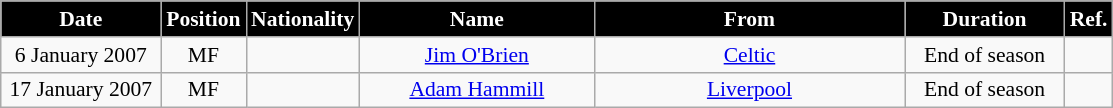<table class="wikitable"  style="text-align:center; font-size:90%; ">
<tr>
<th style="background:#000000; color:#FFFFFF; width:100px;">Date</th>
<th style="background:#000000; color:#FFFFFF; width:50px;">Position</th>
<th style="background:#000000; color:#FFFFFF; width:50px;">Nationality</th>
<th style="background:#000000; color:#FFFFFF; width:150px;">Name</th>
<th style="background:#000000; color:#FFFFFF; width:200px;">From</th>
<th style="background:#000000; color:#FFFFFF; width:100px;">Duration</th>
<th style="background:#000000; color:#FFFFFF; width:25px;">Ref.</th>
</tr>
<tr>
<td>6 January 2007</td>
<td>MF</td>
<td></td>
<td><a href='#'>Jim O'Brien</a></td>
<td><a href='#'>Celtic</a></td>
<td>End of season</td>
<td></td>
</tr>
<tr>
<td>17 January 2007</td>
<td>MF</td>
<td></td>
<td><a href='#'>Adam Hammill</a></td>
<td> <a href='#'>Liverpool</a></td>
<td>End of season</td>
<td></td>
</tr>
</table>
